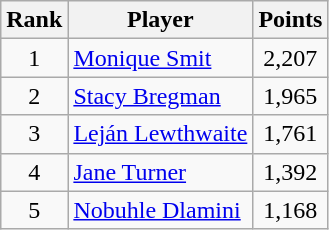<table class="wikitable">
<tr>
<th>Rank</th>
<th>Player</th>
<th>Points</th>
</tr>
<tr>
<td align=center>1</td>
<td> <a href='#'>Monique Smit</a></td>
<td align=center>2,207</td>
</tr>
<tr>
<td align=center>2</td>
<td> <a href='#'>Stacy Bregman</a></td>
<td align=center>1,965</td>
</tr>
<tr>
<td align=center>3</td>
<td> <a href='#'>Leján Lewthwaite</a></td>
<td align=center>1,761</td>
</tr>
<tr>
<td align=center>4</td>
<td> <a href='#'>Jane Turner</a></td>
<td align=center>1,392</td>
</tr>
<tr>
<td align=center>5</td>
<td> <a href='#'>Nobuhle Dlamini</a></td>
<td align=center>1,168</td>
</tr>
</table>
